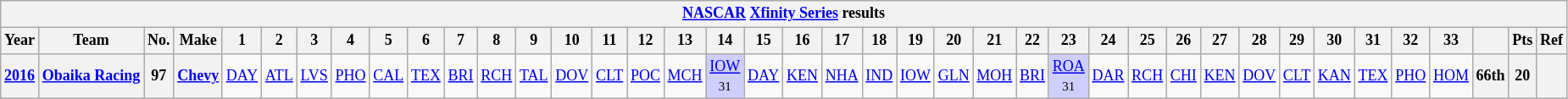<table class="wikitable" style="text-align:center; font-size:75%">
<tr>
<th colspan=42><a href='#'>NASCAR</a> <a href='#'>Xfinity Series</a> results</th>
</tr>
<tr>
<th>Year</th>
<th>Team</th>
<th>No.</th>
<th>Make</th>
<th>1</th>
<th>2</th>
<th>3</th>
<th>4</th>
<th>5</th>
<th>6</th>
<th>7</th>
<th>8</th>
<th>9</th>
<th>10</th>
<th>11</th>
<th>12</th>
<th>13</th>
<th>14</th>
<th>15</th>
<th>16</th>
<th>17</th>
<th>18</th>
<th>19</th>
<th>20</th>
<th>21</th>
<th>22</th>
<th>23</th>
<th>24</th>
<th>25</th>
<th>26</th>
<th>27</th>
<th>28</th>
<th>29</th>
<th>30</th>
<th>31</th>
<th>32</th>
<th>33</th>
<th></th>
<th>Pts</th>
<th>Ref</th>
</tr>
<tr>
<th><a href='#'>2016</a></th>
<th><a href='#'>Obaika Racing</a></th>
<th>97</th>
<th><a href='#'>Chevy</a></th>
<td><a href='#'>DAY</a></td>
<td><a href='#'>ATL</a></td>
<td><a href='#'>LVS</a></td>
<td><a href='#'>PHO</a></td>
<td><a href='#'>CAL</a></td>
<td><a href='#'>TEX</a></td>
<td><a href='#'>BRI</a></td>
<td><a href='#'>RCH</a></td>
<td><a href='#'>TAL</a></td>
<td><a href='#'>DOV</a></td>
<td><a href='#'>CLT</a></td>
<td><a href='#'>POC</a></td>
<td><a href='#'>MCH</a></td>
<td style="background:#CFCFFF;"><a href='#'>IOW</a><br><small>31</small></td>
<td><a href='#'>DAY</a></td>
<td><a href='#'>KEN</a></td>
<td><a href='#'>NHA</a></td>
<td><a href='#'>IND</a></td>
<td><a href='#'>IOW</a></td>
<td><a href='#'>GLN</a></td>
<td><a href='#'>MOH</a></td>
<td><a href='#'>BRI</a></td>
<td style="background:#CFCFFF;"><a href='#'>ROA</a><br><small>31</small></td>
<td><a href='#'>DAR</a></td>
<td><a href='#'>RCH</a></td>
<td><a href='#'>CHI</a></td>
<td><a href='#'>KEN</a></td>
<td><a href='#'>DOV</a></td>
<td><a href='#'>CLT</a></td>
<td><a href='#'>KAN</a></td>
<td><a href='#'>TEX</a></td>
<td><a href='#'>PHO</a></td>
<td><a href='#'>HOM</a></td>
<th>66th</th>
<th>20</th>
<th></th>
</tr>
</table>
